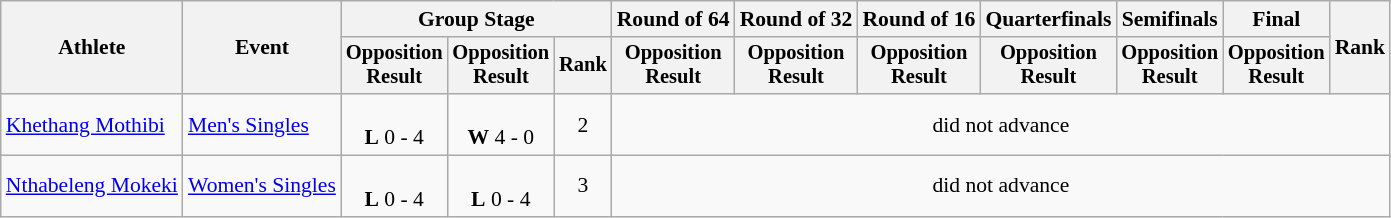<table class="wikitable" style="font-size:90%">
<tr>
<th rowspan=2>Athlete</th>
<th rowspan=2>Event</th>
<th colspan=3>Group Stage</th>
<th>Round of 64</th>
<th>Round of 32</th>
<th>Round of 16</th>
<th>Quarterfinals</th>
<th>Semifinals</th>
<th>Final</th>
<th rowspan=2>Rank</th>
</tr>
<tr style="font-size:95%">
<th>Opposition<br>Result</th>
<th>Opposition<br>Result</th>
<th>Rank</th>
<th>Opposition<br>Result</th>
<th>Opposition<br>Result</th>
<th>Opposition<br>Result</th>
<th>Opposition<br>Result</th>
<th>Opposition<br>Result</th>
<th>Opposition<br>Result</th>
</tr>
<tr align=center>
<td align=left><a href='#'>Khethang Mothibi</a></td>
<td align=left><a href='#'>Men's Singles</a></td>
<td><br><strong>L</strong> 0 - 4</td>
<td><br><strong>W</strong> 4 - 0</td>
<td>2</td>
<td colspan=7>did not advance</td>
</tr>
<tr align=center>
<td align=left><a href='#'>Nthabeleng Mokeki</a></td>
<td align=left><a href='#'>Women's Singles</a></td>
<td><br><strong>L</strong> 0 - 4</td>
<td><br><strong>L</strong> 0 - 4</td>
<td>3</td>
<td colspan=7>did not advance</td>
</tr>
</table>
